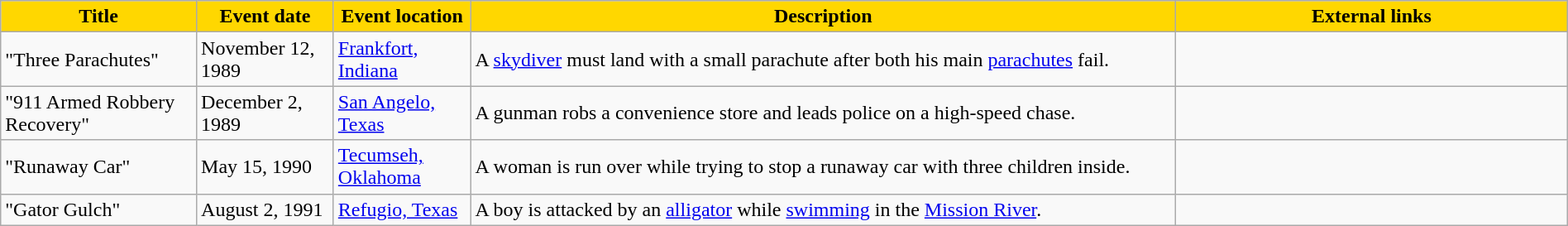<table class="wikitable" style="width: 100%;">
<tr>
<th style="background: #FFD700; color: #000000; width: 10%;">Title</th>
<th style="background: #FFD700; color: #000000; width: 7%;">Event date</th>
<th style="background: #FFD700; color: #000000; width: 7%;">Event location</th>
<th style="background: #FFD700; color: #000000; width: 36%;">Description</th>
<th style="background: #FFD700; color: #000000; width: 20%;">External links</th>
</tr>
<tr>
<td>"Three Parachutes"</td>
<td>November 12, 1989</td>
<td><a href='#'>Frankfort, Indiana</a></td>
<td>A <a href='#'>skydiver</a> must land with a small parachute after both his main <a href='#'>parachutes</a> fail.</td>
<td></td>
</tr>
<tr>
<td>"911 Armed Robbery Recovery"</td>
<td>December 2, 1989</td>
<td><a href='#'>San Angelo, Texas</a></td>
<td>A gunman robs a convenience store and leads police on a high-speed chase.</td>
<td></td>
</tr>
<tr>
<td>"Runaway Car"</td>
<td>May 15, 1990</td>
<td><a href='#'>Tecumseh, Oklahoma</a></td>
<td>A woman is run over while trying to stop a runaway car with three children inside.</td>
<td></td>
</tr>
<tr>
<td>"Gator Gulch"</td>
<td>August 2, 1991</td>
<td><a href='#'>Refugio, Texas</a></td>
<td>A boy is attacked by an <a href='#'>alligator</a> while <a href='#'>swimming</a> in the <a href='#'>Mission River</a>.</td>
<td></td>
</tr>
</table>
